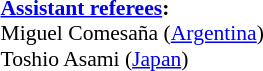<table style="width:100%; font-size:90%;">
<tr>
<td><br><strong><a href='#'>Assistant referees</a>:</strong>
<br>Miguel Comesaña (<a href='#'>Argentina</a>)
<br>Toshio Asami (<a href='#'>Japan</a>)</td>
</tr>
</table>
